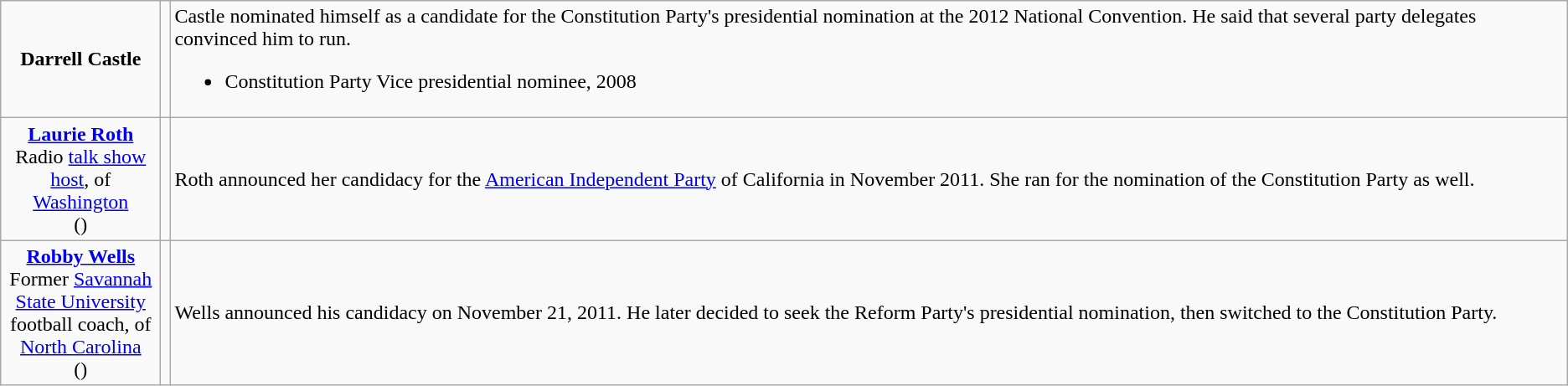<table class=wikitable>
<tr>
<td style="text-align:center; width:120px;"><strong>Darrell Castle</strong><br></td>
<td></td>
<td>Castle nominated himself as a candidate for the Constitution Party's presidential nomination at the 2012 National Convention. He said that several party delegates convinced him to run.<br><ul><li>Constitution Party Vice presidential nominee, 2008</li></ul></td>
</tr>
<tr>
<td style="text-align:center; width:120px;"><strong><a href='#'>Laurie Roth</a></strong><br>Radio <a href='#'>talk show host</a>, of <a href='#'>Washington</a><br>()</td>
<td></td>
<td>Roth announced her candidacy for the <a href='#'>American Independent Party</a> of California in November 2011. She ran for the nomination of the Constitution Party as well.</td>
</tr>
<tr>
<td style="text-align:center; width:120px;"><strong><a href='#'>Robby Wells</a></strong><br>Former <a href='#'>Savannah State University</a> football coach, of <a href='#'>North Carolina</a><br>()</td>
<td></td>
<td>Wells announced his candidacy on November 21, 2011. He later decided to seek the Reform Party's presidential nomination, then switched to the Constitution Party.</td>
</tr>
</table>
